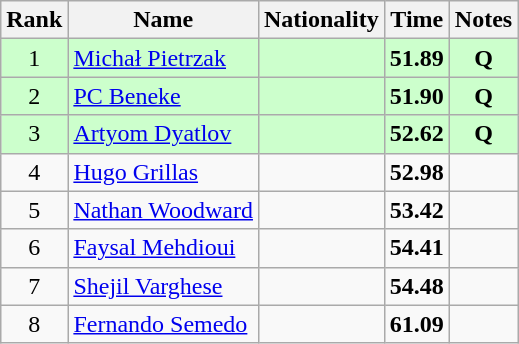<table class="wikitable sortable" style="text-align:center">
<tr>
<th>Rank</th>
<th>Name</th>
<th>Nationality</th>
<th>Time</th>
<th>Notes</th>
</tr>
<tr bgcolor=ccffcc>
<td>1</td>
<td align=left><a href='#'>Michał Pietrzak</a></td>
<td align=left></td>
<td><strong>51.89</strong></td>
<td><strong>Q</strong></td>
</tr>
<tr bgcolor=ccffcc>
<td>2</td>
<td align=left><a href='#'>PC Beneke</a></td>
<td align=left></td>
<td><strong>51.90</strong></td>
<td><strong>Q</strong></td>
</tr>
<tr bgcolor=ccffcc>
<td>3</td>
<td align=left><a href='#'>Artyom Dyatlov</a></td>
<td align=left></td>
<td><strong>52.62</strong></td>
<td><strong>Q</strong></td>
</tr>
<tr>
<td>4</td>
<td align=left><a href='#'>Hugo Grillas</a></td>
<td align=left></td>
<td><strong>52.98</strong></td>
<td></td>
</tr>
<tr>
<td>5</td>
<td align=left><a href='#'>Nathan Woodward</a></td>
<td align=left></td>
<td><strong>53.42</strong></td>
<td></td>
</tr>
<tr>
<td>6</td>
<td align=left><a href='#'>Faysal Mehdioui</a></td>
<td align=left></td>
<td><strong>54.41</strong></td>
<td></td>
</tr>
<tr>
<td>7</td>
<td align=left><a href='#'>Shejil Varghese</a></td>
<td align=left></td>
<td><strong>54.48</strong></td>
<td></td>
</tr>
<tr>
<td>8</td>
<td align=left><a href='#'>Fernando Semedo</a></td>
<td align=left></td>
<td><strong>61.09</strong></td>
<td></td>
</tr>
</table>
